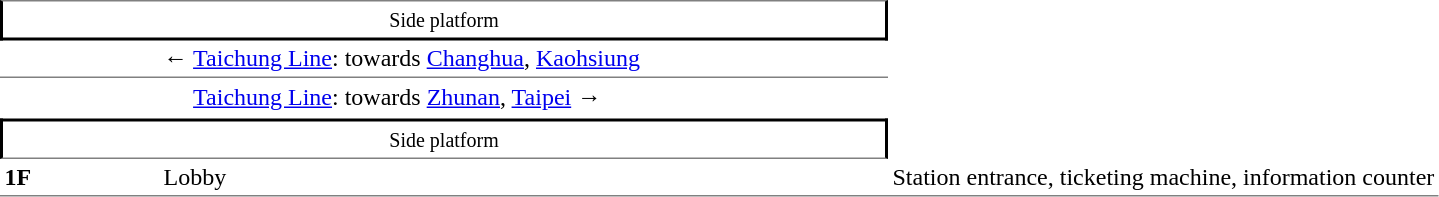<table cellspacing=0 cellpadding=3>
<tr>
<td style="border-right:solid 2px black;border-left:solid 2px black;border-bottom:solid 2px black;border-top:solid 1px gray" colspan=2 align=center><small>Side platform</small></td>
</tr>
<tr>
<td style="border-bottom:solid 1px gray;" width=100></td>
<td style="border-bottom:solid 1px gray;" width=480>←  <a href='#'>Taichung Line</a>: towards <a href='#'>Changhua</a>, <a href='#'>Kaohsiung</a> </td>
</tr>
<tr>
<td style="border-bottom:solid 0px gray;" width=100></td>
<td style="border-bottom:solid 0px gray;" width=480>　  <a href='#'>Taichung Line</a>: towards <a href='#'>Zhunan</a>, <a href='#'>Taipei</a>  →</td>
</tr>
<tr>
<td style="border-top:solid 2px black;border-right:solid 2px black;border-left:solid 2px black;border-bottom:solid 1px gray;" colspan=2 align=center><small>Side platform</small></td>
</tr>
<tr>
<td style="border-bottom:solid 1px gray;" valign=top><strong>1F</strong></td>
<td style="border-bottom:solid 1px gray;" valign=top>Lobby</td>
<td style="border-bottom:solid 1px gray;" valign=top>Station entrance, ticketing machine, information counter</td>
</tr>
</table>
